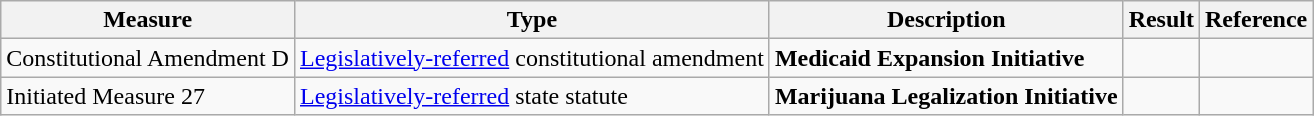<table class="wikitable">
<tr>
<th>Measure</th>
<th>Type</th>
<th>Description</th>
<th>Result</th>
<th>Reference</th>
</tr>
<tr>
<td>Constitutional Amendment D</td>
<td><a href='#'>Legislatively-referred</a> constitutional amendment</td>
<td><strong>Medicaid Expansion Initiative</strong></td>
<td></td>
<td></td>
</tr>
<tr>
<td>Initiated Measure 27</td>
<td><a href='#'>Legislatively-referred</a> state statute</td>
<td><strong>Marijuana Legalization Initiative</strong></td>
<td></td>
<td></td>
</tr>
</table>
